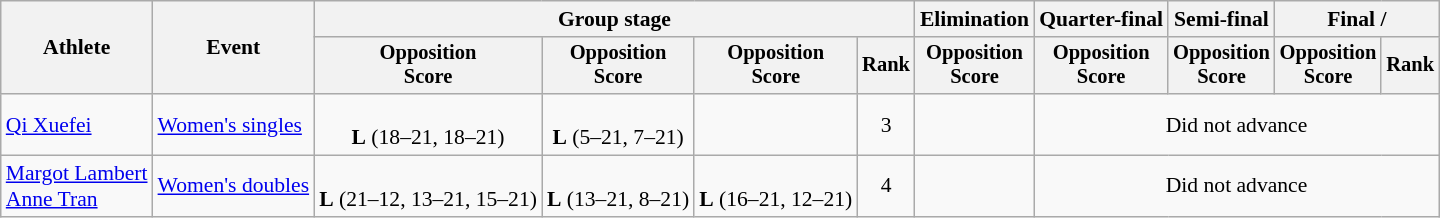<table class="wikitable" style="font-size:90%">
<tr>
<th rowspan="2">Athlete</th>
<th rowspan="2">Event</th>
<th colspan="4">Group stage</th>
<th>Elimination</th>
<th>Quarter-final</th>
<th>Semi-final</th>
<th colspan="2">Final / </th>
</tr>
<tr style="font-size:95%">
<th>Opposition<br>Score</th>
<th>Opposition<br>Score</th>
<th>Opposition<br>Score</th>
<th>Rank</th>
<th>Opposition<br>Score</th>
<th>Opposition<br>Score</th>
<th>Opposition<br>Score</th>
<th>Opposition<br>Score</th>
<th>Rank</th>
</tr>
<tr align="center">
<td align="left"><a href='#'>Qi Xuefei</a></td>
<td align="left"><a href='#'>Women's singles</a></td>
<td><br><strong>L</strong> (18–21, 18–21)</td>
<td><br><strong>L</strong> (5–21, 7–21)</td>
<td></td>
<td>3</td>
<td></td>
<td colspan="4">Did not advance</td>
</tr>
<tr align="center">
<td align="left"><a href='#'>Margot Lambert</a><br><a href='#'>Anne Tran</a></td>
<td align="left"><a href='#'>Women's doubles</a></td>
<td><br><strong>L</strong> (21–12, 13–21, 15–21)</td>
<td><br><strong>L</strong> (13–21, 8–21)</td>
<td><br><strong>L</strong> (16–21, 12–21)</td>
<td>4</td>
<td></td>
<td colspan="4">Did not advance</td>
</tr>
</table>
